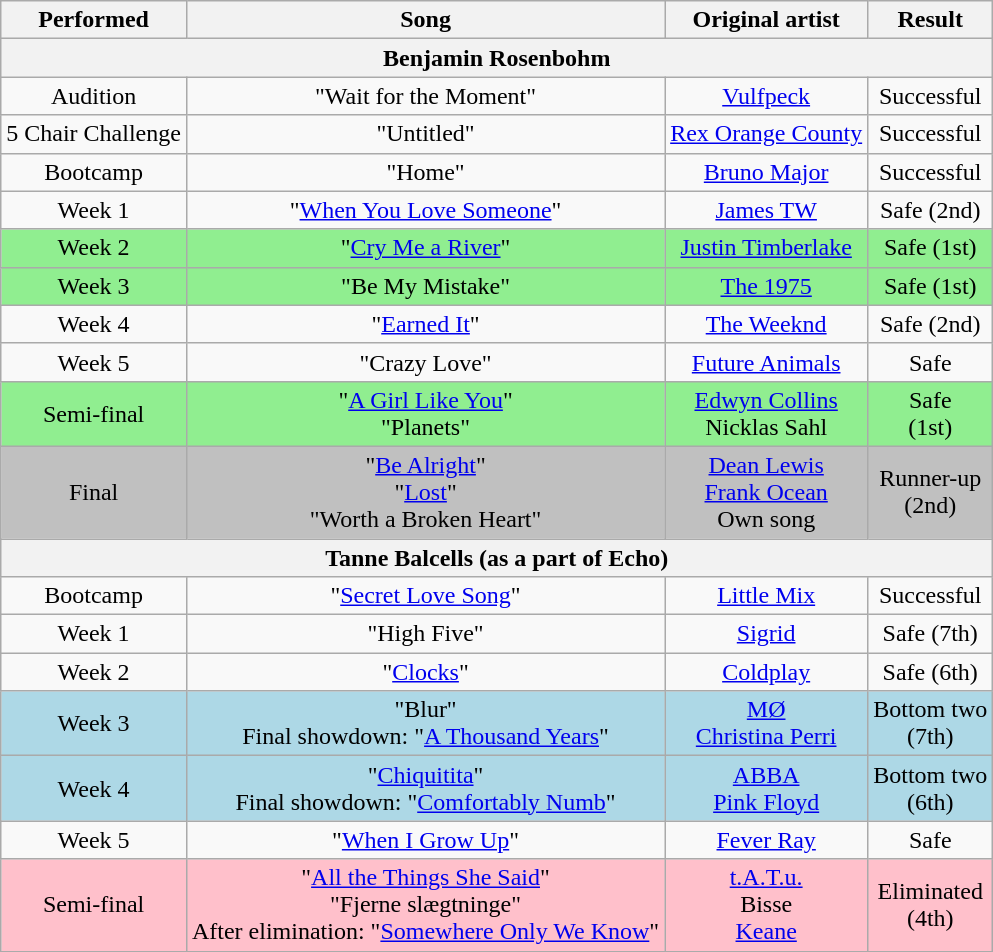<table class="wikitable plainrowheaders" style="text-align:center;">
<tr>
<th scope="col">Performed</th>
<th scope="col">Song</th>
<th scope="col">Original artist</th>
<th scope="col">Result</th>
</tr>
<tr>
<th scope="col" colspan="4">Benjamin Rosenbohm</th>
</tr>
<tr>
<td>Audition</td>
<td>"Wait for the Moment"</td>
<td><a href='#'>Vulfpeck</a></td>
<td>Successful</td>
</tr>
<tr>
<td>5 Chair Challenge</td>
<td>"Untitled"</td>
<td><a href='#'>Rex Orange County</a></td>
<td>Successful</td>
</tr>
<tr>
<td>Bootcamp</td>
<td>"Home"</td>
<td><a href='#'>Bruno Major</a></td>
<td>Successful</td>
</tr>
<tr>
<td>Week 1</td>
<td>"<a href='#'>When You Love Someone</a>"</td>
<td><a href='#'>James TW</a></td>
<td>Safe (2nd)</td>
</tr>
<tr style="background:lightgreen">
<td>Week 2</td>
<td>"<a href='#'>Cry Me a River</a>"</td>
<td><a href='#'>Justin Timberlake</a></td>
<td>Safe (1st)</td>
</tr>
<tr style="background:lightgreen">
<td>Week 3</td>
<td>"Be My Mistake"</td>
<td><a href='#'>The 1975</a></td>
<td>Safe (1st)</td>
</tr>
<tr>
<td>Week 4</td>
<td>"<a href='#'>Earned It</a>"</td>
<td><a href='#'>The Weeknd</a></td>
<td>Safe (2nd)</td>
</tr>
<tr>
<td>Week 5</td>
<td>"Crazy Love"</td>
<td><a href='#'>Future Animals</a></td>
<td>Safe</td>
</tr>
<tr style="background:lightgreen">
<td>Semi-final</td>
<td>"<a href='#'>A Girl Like You</a>"<br>"Planets"</td>
<td><a href='#'>Edwyn Collins</a><br>Nicklas Sahl</td>
<td>Safe<br>(1st)</td>
</tr>
<tr style="background:silver">
<td>Final</td>
<td>"<a href='#'>Be Alright</a>"<br>"<a href='#'>Lost</a>"<br>"Worth a Broken Heart"</td>
<td><a href='#'>Dean Lewis</a><br><a href='#'>Frank Ocean</a><br>Own song</td>
<td>Runner-up<br>(2nd)</td>
</tr>
<tr>
<th scope="col" colspan="4">Tanne Balcells (as a part of Echo)</th>
</tr>
<tr>
<td>Bootcamp</td>
<td>"<a href='#'>Secret Love Song</a>"</td>
<td><a href='#'>Little Mix</a></td>
<td>Successful</td>
</tr>
<tr>
<td>Week 1</td>
<td>"High Five"</td>
<td><a href='#'>Sigrid</a></td>
<td>Safe (7th)</td>
</tr>
<tr>
<td>Week 2</td>
<td>"<a href='#'>Clocks</a>"</td>
<td><a href='#'>Coldplay</a></td>
<td>Safe (6th)</td>
</tr>
<tr style="background:lightblue">
<td>Week 3</td>
<td>"Blur"<br>Final showdown: "<a href='#'>A Thousand Years</a>"</td>
<td><a href='#'>MØ</a><br><a href='#'>Christina Perri</a></td>
<td>Bottom two<br>(7th)</td>
</tr>
<tr style="background:lightblue">
<td>Week 4</td>
<td>"<a href='#'>Chiquitita</a>"<br>Final showdown: "<a href='#'>Comfortably Numb</a>"</td>
<td><a href='#'>ABBA</a><br><a href='#'>Pink Floyd</a></td>
<td>Bottom two<br>(6th)</td>
</tr>
<tr>
<td>Week 5</td>
<td>"<a href='#'>When I Grow Up</a>"</td>
<td><a href='#'>Fever Ray</a></td>
<td>Safe</td>
</tr>
<tr style="background:pink">
<td>Semi-final</td>
<td>"<a href='#'>All the Things She Said</a>"<br>"Fjerne slægtninge"<br>After elimination: "<a href='#'>Somewhere Only We Know</a>"</td>
<td><a href='#'>t.A.T.u.</a><br>Bisse<br><a href='#'>Keane</a></td>
<td>Eliminated<br>(4th)</td>
</tr>
<tr>
</tr>
</table>
